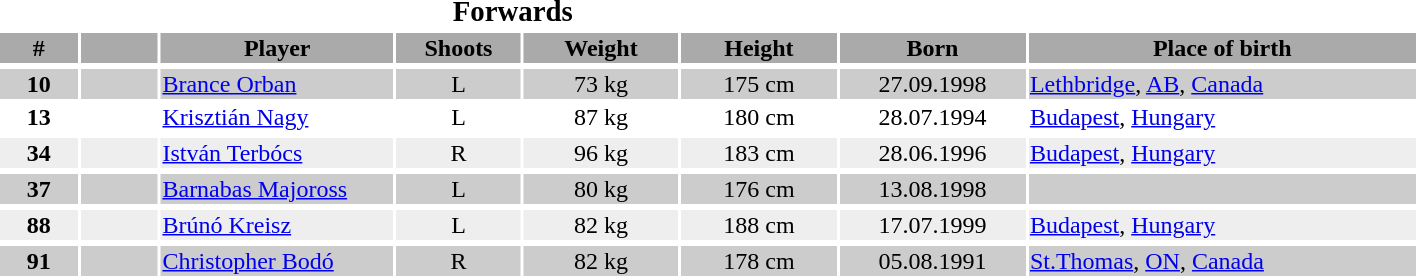<table width=75%>
<tr>
<th colspan=7><big>Forwards</big></th>
</tr>
<tr bgcolor="#AAAAAA">
<th width=5%>#</th>
<th width=5%></th>
<th width=15%>Player</th>
<th width=8%>Shoots</th>
<th width=10%>Weight</th>
<th width=10%>Height</th>
<th width=12%>Born</th>
<th width=25%>Place of birth</th>
</tr>
<tr>
</tr>
<tr bgcolor="#CCCCCC">
<td align=center><strong>10</strong></td>
<td align=center> </td>
<td><a href='#'>Brance Orban</a></td>
<td align=center>L</td>
<td align=center>73 kg</td>
<td align=center>175 cm</td>
<td align=center>27.09.1998</td>
<td><a href='#'>Lethbridge</a>, <a href='#'>AB</a>, <a href='#'>Canada</a></td>
</tr>
<tr>
<td align=center><strong>13</strong></td>
<td align=center></td>
<td><a href='#'>Krisztián Nagy</a></td>
<td align=center>L</td>
<td align=center>87 kg</td>
<td align=center>180 cm</td>
<td align=center>28.07.1994</td>
<td><a href='#'>Budapest</a>, <a href='#'>Hungary</a></td>
</tr>
<tr>
</tr>
<tr bgcolor="#EEEEEE">
<td align=center><strong>34</strong></td>
<td align=center></td>
<td><a href='#'>István Terbócs</a></td>
<td align=center>R</td>
<td align=center>96 kg</td>
<td align=center>183 cm</td>
<td align=center>28.06.1996</td>
<td><a href='#'>Budapest</a>, <a href='#'>Hungary</a></td>
</tr>
<tr>
</tr>
<tr bgcolor="#CCCCCC">
<td align=center><strong>37</strong></td>
<td align=center></td>
<td><a href='#'>Barnabas Majoross</a></td>
<td align=center>L</td>
<td align=center>80 kg</td>
<td align=center>176 cm</td>
<td align=center>13.08.1998</td>
<td></td>
</tr>
<tr>
</tr>
<tr bgcolor="#EEEEEE">
<td align=center><strong>88</strong></td>
<td align=center></td>
<td><a href='#'>Brúnó Kreisz</a></td>
<td align=center>L</td>
<td align=center>82 kg</td>
<td align=center>188 cm</td>
<td align=center>17.07.1999</td>
<td><a href='#'>Budapest</a>, <a href='#'>Hungary</a></td>
</tr>
<tr>
</tr>
<tr bgcolor="#CCCCCC">
<td align=center><strong>91</strong></td>
<td align=center></td>
<td><a href='#'>Christopher Bodó</a></td>
<td align=center>R</td>
<td align=center>82 kg</td>
<td align=center>178 cm</td>
<td align=center>05.08.1991</td>
<td><a href='#'>St.Thomas</a>, <a href='#'>ON</a>, <a href='#'>Canada</a></td>
</tr>
<tr>
</tr>
</table>
